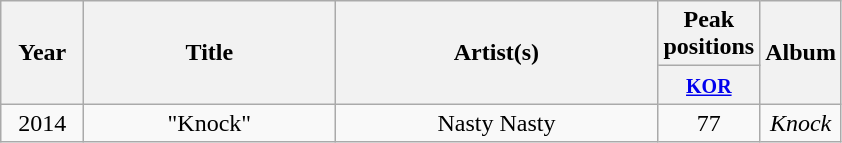<table class="wikitable plainrowheaders" style="text-align:center;">
<tr>
<th scope="col" rowspan="2" style="width:3em;">Year</th>
<th scope="col" rowspan="2" style="width:10em;">Title</th>
<th scope="col" rowspan="2" style="width:13em;">Artist(s)</th>
<th scope="col">Peak positions</th>
<th scope="col" rowspan="2">Album</th>
</tr>
<tr>
<th width="40"><small><a href='#'>KOR</a></small><br></th>
</tr>
<tr>
<td>2014</td>
<td>"Knock"</td>
<td>Nasty Nasty</td>
<td>77</td>
<td><em>Knock</em></td>
</tr>
</table>
